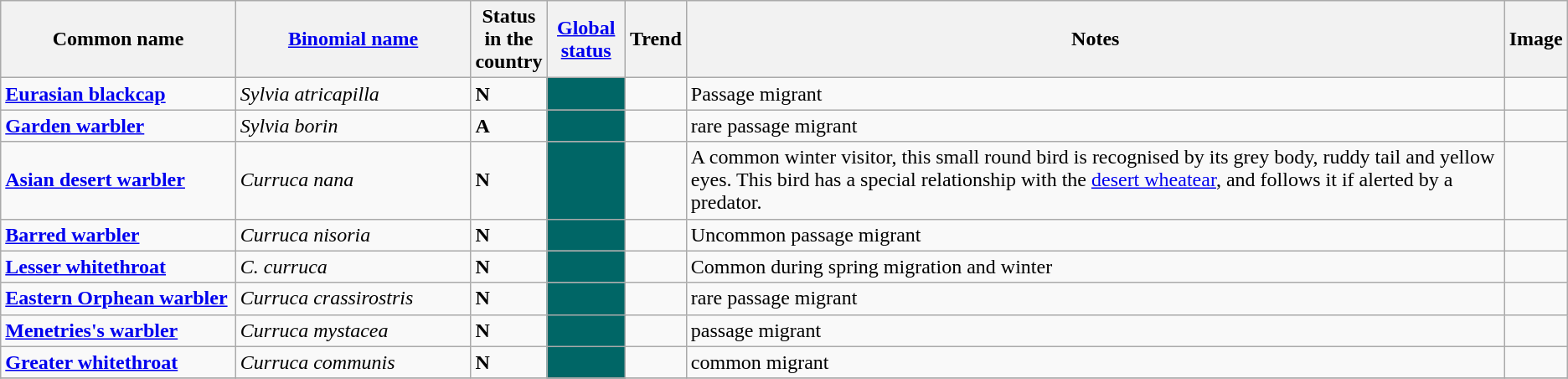<table class="wikitable sortable">
<tr>
<th width="15%">Common name</th>
<th width="15%"><a href='#'>Binomial name</a></th>
<th width="1%">Status in the country</th>
<th width="5%"><a href='#'>Global status</a></th>
<th width="1%">Trend</th>
<th class="unsortable">Notes</th>
<th class="unsortable">Image</th>
</tr>
<tr>
<td><strong><a href='#'>Eurasian blackcap</a></strong></td>
<td><em>Sylvia atricapilla</em></td>
<td><strong>N</strong></td>
<td align=center style="background: #006666"></td>
<td align=center></td>
<td>Passage migrant</td>
<td></td>
</tr>
<tr>
<td><strong><a href='#'>Garden warbler</a></strong></td>
<td><em>Sylvia borin</em></td>
<td><strong>A</strong></td>
<td align=center style="background: #006666"></td>
<td align=center></td>
<td>rare passage migrant</td>
<td></td>
</tr>
<tr>
<td><strong><a href='#'>Asian desert warbler</a></strong></td>
<td><em>Curruca nana</em></td>
<td><strong>N</strong></td>
<td align=center style="background: #006666"></td>
<td align=center></td>
<td>A common winter visitor, this small round bird is recognised by its grey body, ruddy tail and yellow eyes. This bird has a special relationship with the <a href='#'>desert wheatear</a>, and follows it if alerted by a predator.</td>
<td></td>
</tr>
<tr>
<td><strong><a href='#'>Barred warbler</a></strong></td>
<td><em>Curruca nisoria</em></td>
<td><strong>N</strong></td>
<td align=center style="background: #006666"></td>
<td align=center></td>
<td>Uncommon passage migrant</td>
<td></td>
</tr>
<tr>
<td><strong><a href='#'>Lesser whitethroat</a></strong></td>
<td><em>C. curruca</em></td>
<td><strong>N</strong></td>
<td align=center style="background: #006666"></td>
<td align=center></td>
<td>Common during spring migration and winter</td>
<td></td>
</tr>
<tr>
<td><strong><a href='#'>Eastern Orphean warbler</a></strong></td>
<td><em>Curruca crassirostris</em></td>
<td><strong>N</strong></td>
<td align=center style="background: #006666"></td>
<td align=center></td>
<td>rare passage migrant</td>
<td><br></td>
</tr>
<tr>
<td><strong><a href='#'>Menetries's warbler</a></strong></td>
<td><em>Curruca mystacea</em></td>
<td><strong>N</strong></td>
<td align=center style="background: #006666"></td>
<td align=center></td>
<td>passage migrant</td>
<td></td>
</tr>
<tr>
<td><strong><a href='#'>Greater whitethroat</a></strong></td>
<td><em>Curruca communis</em></td>
<td><strong>N</strong></td>
<td align=center style="background: #006666"></td>
<td align=center></td>
<td>common migrant</td>
<td></td>
</tr>
<tr>
</tr>
</table>
